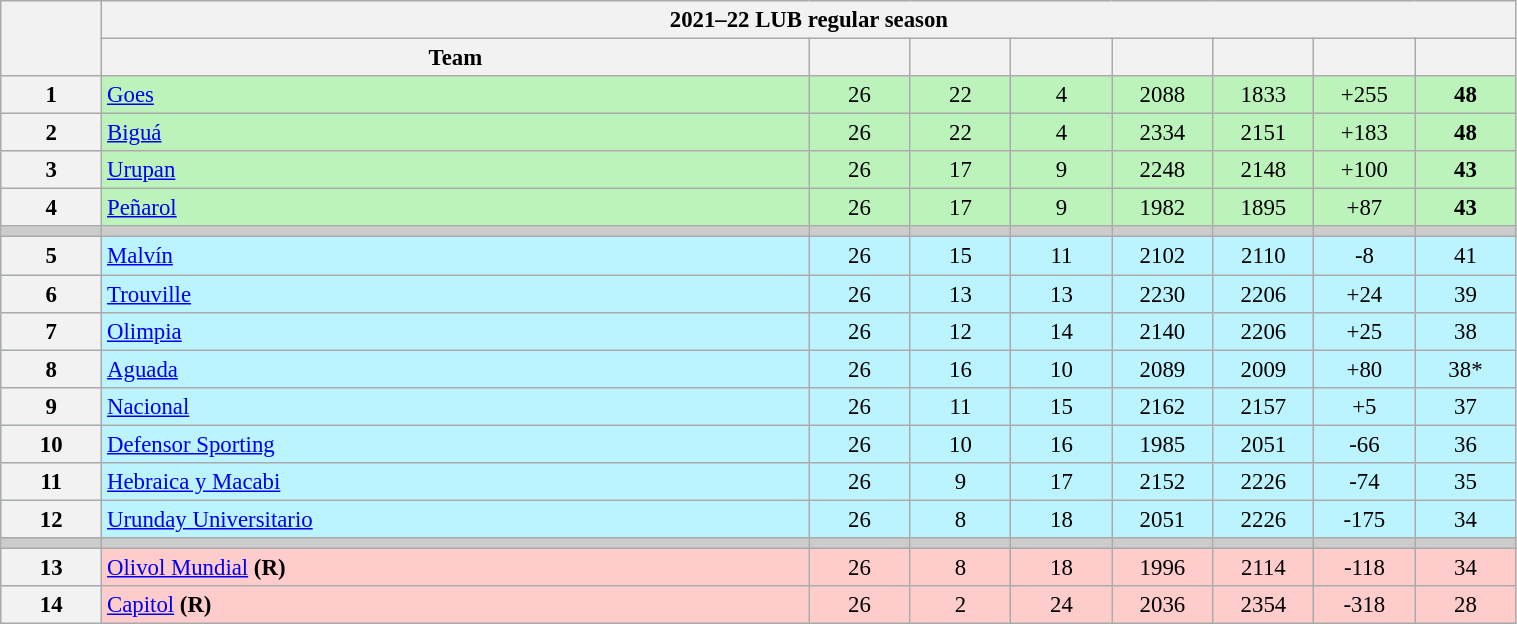<table class="wikitable" width="80%" style="font-size:95%; text-align:center">
<tr>
<th rowspan="2" width="5%"></th>
<th colspan="8" style="text-align:center"><strong>2021–22 LUB regular season</strong></th>
</tr>
<tr>
<th width="35%">Team</th>
<th width="5%"></th>
<th width="5%"></th>
<th width="5%"></th>
<th width="5%"></th>
<th width="5%"></th>
<th width="5%"></th>
<th width="5%"></th>
</tr>
<tr style="background-color:#BBF3BB;">
<th>1</th>
<td style="text-align:left;"><a href='#'>Goes</a></td>
<td>26</td>
<td>22</td>
<td>4</td>
<td>2088</td>
<td>1833</td>
<td>+255</td>
<td><strong>48</strong></td>
</tr>
<tr style="background-color:#BBF3BB;">
<th>2</th>
<td style="text-align:left;"><a href='#'>Biguá</a></td>
<td>26</td>
<td>22</td>
<td>4</td>
<td>2334</td>
<td>2151</td>
<td>+183</td>
<td><strong>48</strong></td>
</tr>
<tr style="background-color:#BBF3BB;">
<th>3</th>
<td style="text-align:left;"><a href='#'>Urupan</a></td>
<td>26</td>
<td>17</td>
<td>9</td>
<td>2248</td>
<td>2148</td>
<td>+100</td>
<td><strong>43</strong></td>
</tr>
<tr style="background-color:#BBF3BB;">
<th>4</th>
<td style="text-align:left;"><a href='#'>Peñarol</a></td>
<td>26</td>
<td>17</td>
<td>9</td>
<td>1982</td>
<td>1895</td>
<td>+87</td>
<td><strong>43</strong></td>
</tr>
<tr style="background-color:#CCCCCC">
<td></td>
<td></td>
<td></td>
<td></td>
<td></td>
<td></td>
<td></td>
<td></td>
<td></td>
</tr>
<tr style="background-color:#BBF3FF;">
<th>5</th>
<td style="text-align:left;"><a href='#'>Malvín</a></td>
<td>26</td>
<td>15</td>
<td>11</td>
<td>2102</td>
<td>2110</td>
<td>-8</td>
<td>41</td>
</tr>
<tr style="background-color:#BBF3FF;">
<th>6</th>
<td style="text-align:left;"><a href='#'>Trouville</a></td>
<td>26</td>
<td>13</td>
<td>13</td>
<td>2230</td>
<td>2206</td>
<td>+24</td>
<td>39</td>
</tr>
<tr style="background-color:#BBF3FF;">
<th>7</th>
<td style="text-align:left;"><a href='#'>Olimpia</a></td>
<td>26</td>
<td>12</td>
<td>14</td>
<td>2140</td>
<td>2206</td>
<td>+25</td>
<td>38</td>
</tr>
<tr style="background-color:#BBF3FF;">
<th>8</th>
<td style="text-align:left;"><a href='#'>Aguada</a></td>
<td>26</td>
<td>16</td>
<td>10</td>
<td>2089</td>
<td>2009</td>
<td>+80</td>
<td>38*</td>
</tr>
<tr style="background-color:#BBF3FF;">
<th>9</th>
<td style="text-align:left;"><a href='#'>Nacional</a></td>
<td>26</td>
<td>11</td>
<td>15</td>
<td>2162</td>
<td>2157</td>
<td>+5</td>
<td>37</td>
</tr>
<tr style="background-color:#BBF3FF;">
<th>10</th>
<td style="text-align:left;"><a href='#'>Defensor Sporting</a></td>
<td>26</td>
<td>10</td>
<td>16</td>
<td>1985</td>
<td>2051</td>
<td>-66</td>
<td>36</td>
</tr>
<tr style="background-color:#BBF3FF;">
<th>11</th>
<td style="text-align:left;"><a href='#'>Hebraica y Macabi</a></td>
<td>26</td>
<td>9</td>
<td>17</td>
<td>2152</td>
<td>2226</td>
<td>-74</td>
<td>35</td>
</tr>
<tr style="background-color:#BBF3FF;">
<th>12</th>
<td style="text-align:left;"><a href='#'>Urunday Universitario</a></td>
<td>26</td>
<td>8</td>
<td>18</td>
<td>2051</td>
<td>2226</td>
<td>-175</td>
<td>34</td>
</tr>
<tr style="background-color:#CCCCCC">
<td></td>
<td></td>
<td></td>
<td></td>
<td></td>
<td></td>
<td></td>
<td></td>
<td></td>
</tr>
<tr style="background-color:#fcc">
<th>13</th>
<td style="text-align:left;"><a href='#'>Olivol Mundial</a> <strong>(R)</strong></td>
<td>26</td>
<td>8</td>
<td>18</td>
<td>1996</td>
<td>2114</td>
<td>-118</td>
<td>34</td>
</tr>
<tr style="background-color:#fcc">
<th>14</th>
<td style="text-align:left;"><a href='#'>Capitol</a> <strong>(R)</strong></td>
<td>26</td>
<td>2</td>
<td>24</td>
<td>2036</td>
<td>2354</td>
<td>-318</td>
<td>28</td>
</tr>
</table>
